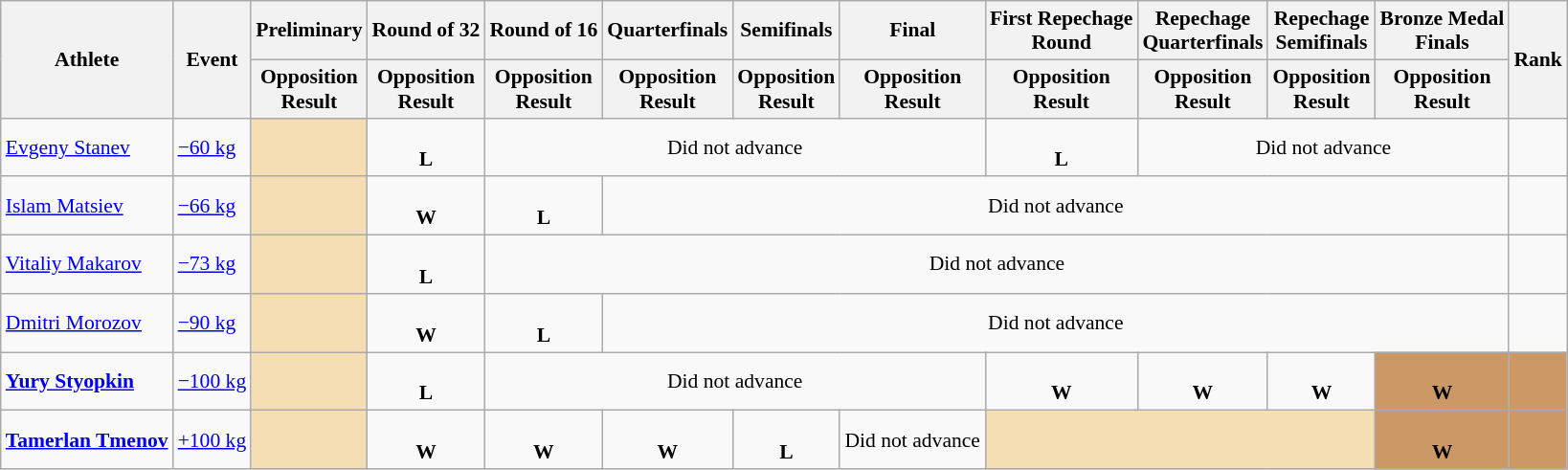<table class="wikitable" style="font-size:90%">
<tr>
<th rowspan="2">Athlete</th>
<th rowspan="2">Event</th>
<th>Preliminary</th>
<th>Round of 32</th>
<th>Round of 16</th>
<th>Quarterfinals</th>
<th>Semifinals</th>
<th>Final</th>
<th>First Repechage <br>Round</th>
<th>Repechage <br>Quarterfinals</th>
<th>Repechage<br>Semifinals</th>
<th>Bronze Medal <br>Finals</th>
<th rowspan="2">Rank</th>
</tr>
<tr>
<th>Opposition<br>Result</th>
<th>Opposition<br>Result</th>
<th>Opposition<br>Result</th>
<th>Opposition<br>Result</th>
<th>Opposition<br>Result</th>
<th>Opposition<br>Result</th>
<th>Opposition<br>Result</th>
<th>Opposition<br>Result</th>
<th>Opposition<br>Result</th>
<th>Opposition<br>Result</th>
</tr>
<tr>
<td><a href='#'>Evgeny Stanev</a></td>
<td><a href='#'>−60 kg</a></td>
<td bgcolor="wheat"></td>
<td align=center><br><strong>L</strong></td>
<td colspan="4" align=center>Did not advance</td>
<td align=center><br><strong>L</strong></td>
<td colspan="3" align=center>Did not advance</td>
</tr>
<tr>
<td><a href='#'>Islam Matsiev</a></td>
<td><a href='#'>−66 kg</a></td>
<td bgcolor="wheat"></td>
<td align=center><br><strong>W</strong></td>
<td align=center><br><strong>L</strong></td>
<td colspan="7" align=center>Did not advance</td>
<td></td>
</tr>
<tr>
<td><a href='#'>Vitaliy Makarov</a></td>
<td><a href='#'>−73 kg</a></td>
<td bgcolor="wheat"></td>
<td align=center><br><strong>L</strong></td>
<td colspan="8" align=center>Did not advance</td>
<td></td>
</tr>
<tr>
<td><a href='#'>Dmitri Morozov</a></td>
<td><a href='#'>−90 kg</a></td>
<td bgcolor="wheat"></td>
<td align=center><br><strong>W</strong></td>
<td align=center><br><strong>L</strong></td>
<td colspan="7" align=center>Did not advance</td>
<td></td>
</tr>
<tr>
<td><strong><a href='#'>Yury Styopkin</a></strong></td>
<td><a href='#'>−100 kg</a></td>
<td bgcolor="wheat"></td>
<td align=center><br><strong>L</strong></td>
<td colspan="4" align=center>Did not advance</td>
<td align=center><br><strong>W</strong></td>
<td align=center><br><strong>W</strong></td>
<td align=center><br><strong>W</strong></td>
<td align=center bgcolor="cc9966"><br><strong>W</strong></td>
<td align="center" bgcolor="cc9966"></td>
</tr>
<tr>
<td><strong><a href='#'>Tamerlan Tmenov</a></strong></td>
<td><a href='#'>+100 kg</a></td>
<td bgcolor="wheat"></td>
<td align=center><br><strong>W</strong></td>
<td align=center><br><strong>W</strong></td>
<td align=center><br><strong>W</strong></td>
<td align=center><br><strong>L</strong></td>
<td colspan="1" align=center>Did not advance</td>
<td colspan="3" bgcolor="wheat"></td>
<td align=center bgcolor="cc9966"><br><strong>W</strong></td>
<td align="center" bgcolor="cc9966"></td>
</tr>
</table>
